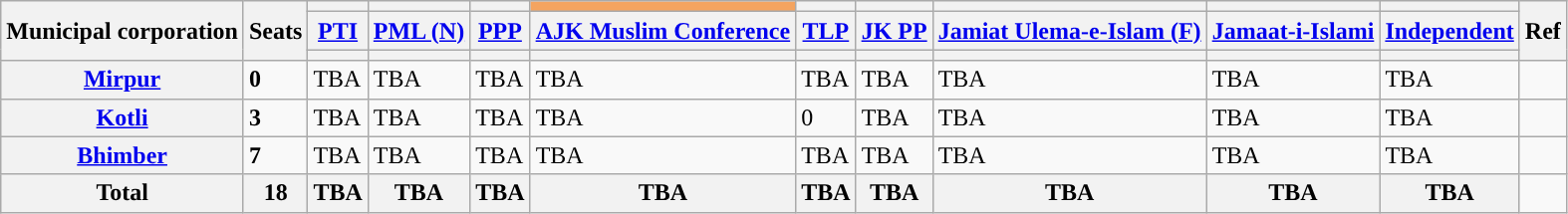<table class="wikitable">
<tr>
<th rowspan="3">Municipal corporation</th>
<th rowspan="3">Seats</th>
<th style="background-color: "></th>
<th style="background-color: "></th>
<th style="background-color: "></th>
<td bgcolor="#f4a460"></td>
<th style="background-color: "></th>
<th style="background-color: "></th>
<th style="background-color: "></th>
<th style="background-color: "></th>
<th style="background-color: "></th>
<th rowspan="3">Ref</th>
</tr>
<tr>
<th><a href='#'>PTI</a></th>
<th><a href='#'>PML (N)</a></th>
<th><a href='#'>PPP</a></th>
<th><a href='#'>AJK Muslim Conference</a></th>
<th><a href='#'>TLP</a></th>
<th><a href='#'>JK PP</a></th>
<th><a href='#'>Jamiat Ulema-e-Islam (F)</a></th>
<th><a href='#'>Jamaat-i-Islami</a></th>
<th><a href='#'>Independent</a></th>
</tr>
<tr>
<th></th>
<th></th>
<th></th>
<th></th>
<th></th>
<th></th>
<th></th>
<th></th>
<th></th>
</tr>
<tr>
<th><a href='#'>Mirpur</a></th>
<td><strong>0</strong></td>
<td>TBA</td>
<td>TBA</td>
<td>TBA</td>
<td>TBA</td>
<td>TBA</td>
<td>TBA</td>
<td>TBA</td>
<td>TBA</td>
<td>TBA</td>
<td></td>
</tr>
<tr>
<th><a href='#'>Kotli</a></th>
<td><strong>3</strong></td>
<td>TBA</td>
<td>TBA</td>
<td>TBA</td>
<td>TBA</td>
<td>0</td>
<td>TBA</td>
<td>TBA</td>
<td>TBA</td>
<td>TBA</td>
<td></td>
</tr>
<tr>
<th><a href='#'>Bhimber</a></th>
<td><strong>7</strong></td>
<td>TBA</td>
<td>TBA</td>
<td>TBA</td>
<td>TBA</td>
<td>TBA</td>
<td>TBA</td>
<td>TBA</td>
<td>TBA</td>
<td>TBA</td>
<td></td>
</tr>
<tr>
<th><strong>Total</strong></th>
<th>18</th>
<th>TBA</th>
<th>TBA</th>
<th>TBA</th>
<th>TBA</th>
<th>TBA</th>
<th>TBA</th>
<th>TBA</th>
<th>TBA</th>
<th>TBA</th>
<td></td>
</tr>
</table>
